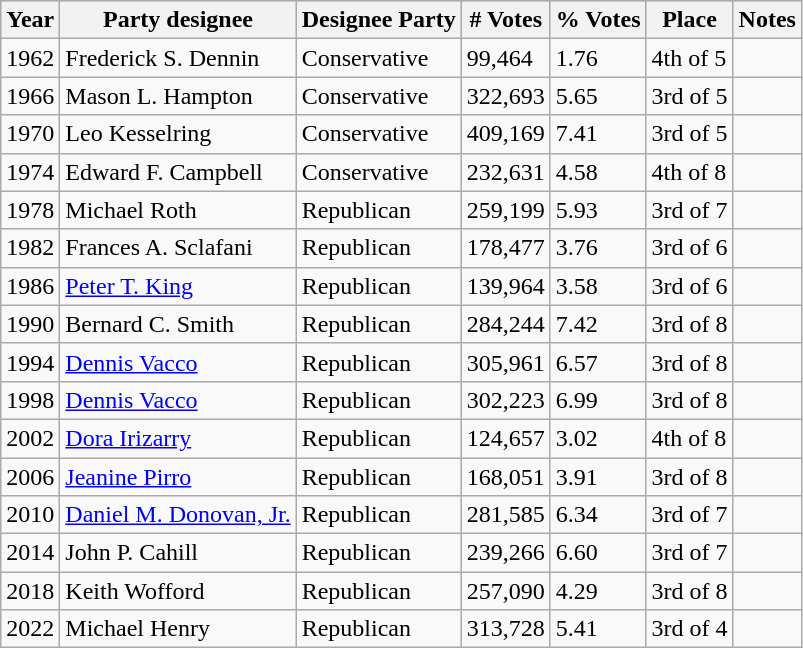<table class=wikitable>
<tr style="background:lightgrey;">
<th>Year</th>
<th>Party designee</th>
<th>Designee Party</th>
<th># Votes</th>
<th>% Votes</th>
<th>Place</th>
<th>Notes</th>
</tr>
<tr>
<td>1962</td>
<td>Frederick S. Dennin</td>
<td>Conservative</td>
<td>99,464</td>
<td>1.76</td>
<td>4th of 5</td>
<td></td>
</tr>
<tr>
<td>1966</td>
<td>Mason L. Hampton</td>
<td>Conservative</td>
<td>322,693</td>
<td>5.65</td>
<td>3rd of 5</td>
<td></td>
</tr>
<tr>
<td>1970</td>
<td>Leo Kesselring</td>
<td>Conservative</td>
<td>409,169</td>
<td>7.41</td>
<td>3rd of 5</td>
<td></td>
</tr>
<tr>
<td>1974</td>
<td>Edward F. Campbell</td>
<td>Conservative</td>
<td>232,631</td>
<td>4.58</td>
<td>4th of 8</td>
<td></td>
</tr>
<tr>
<td>1978</td>
<td>Michael Roth</td>
<td>Republican</td>
<td>259,199</td>
<td>5.93</td>
<td>3rd of 7</td>
<td></td>
</tr>
<tr>
<td>1982</td>
<td>Frances A. Sclafani</td>
<td>Republican</td>
<td>178,477</td>
<td>3.76</td>
<td>3rd of 6</td>
<td></td>
</tr>
<tr>
<td>1986</td>
<td><a href='#'>Peter T. King</a></td>
<td>Republican</td>
<td>139,964</td>
<td>3.58</td>
<td>3rd of 6</td>
<td></td>
</tr>
<tr>
<td>1990</td>
<td>Bernard C. Smith</td>
<td>Republican</td>
<td>284,244</td>
<td>7.42</td>
<td>3rd of 8</td>
<td></td>
</tr>
<tr>
<td>1994</td>
<td><a href='#'>Dennis Vacco</a></td>
<td>Republican</td>
<td>305,961</td>
<td>6.57</td>
<td>3rd of 8</td>
<td></td>
</tr>
<tr>
<td>1998</td>
<td><a href='#'>Dennis Vacco</a></td>
<td>Republican</td>
<td>302,223</td>
<td>6.99</td>
<td>3rd of 8</td>
<td></td>
</tr>
<tr>
<td>2002</td>
<td><a href='#'>Dora Irizarry</a></td>
<td>Republican</td>
<td>124,657</td>
<td>3.02</td>
<td>4th of 8</td>
<td></td>
</tr>
<tr>
<td>2006</td>
<td><a href='#'>Jeanine Pirro</a></td>
<td>Republican</td>
<td>168,051</td>
<td>3.91</td>
<td>3rd of 8</td>
<td></td>
</tr>
<tr>
<td>2010</td>
<td><a href='#'>Daniel M. Donovan, Jr.</a></td>
<td>Republican</td>
<td>281,585</td>
<td>6.34</td>
<td>3rd of 7</td>
<td></td>
</tr>
<tr>
<td>2014</td>
<td>John P. Cahill</td>
<td>Republican</td>
<td>239,266</td>
<td>6.60</td>
<td>3rd of 7</td>
<td></td>
</tr>
<tr>
<td>2018</td>
<td>Keith Wofford</td>
<td>Republican</td>
<td>257,090</td>
<td>4.29</td>
<td>3rd of 8</td>
<td></td>
</tr>
<tr>
<td>2022</td>
<td>Michael Henry</td>
<td>Republican</td>
<td>313,728</td>
<td>5.41</td>
<td>3rd of 4</td>
<td></td>
</tr>
</table>
